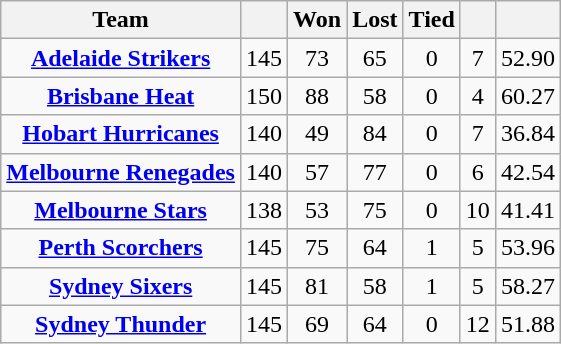<table class="wikitable sortable" style="font-size:100%">
<tr>
<th>Team</th>
<th></th>
<th>Won</th>
<th>Lost</th>
<th>Tied</th>
<th></th>
<th></th>
</tr>
<tr align=center>
<td><strong><a href='#'>Adelaide Strikers</a></strong></td>
<td>145</td>
<td>73</td>
<td>65</td>
<td>0</td>
<td>7</td>
<td>52.90</td>
</tr>
<tr align=center>
<td><strong><a href='#'>Brisbane Heat</a></strong></td>
<td>150</td>
<td>88</td>
<td>58</td>
<td>0</td>
<td>4</td>
<td>60.27</td>
</tr>
<tr align=center>
<td><strong><a href='#'>Hobart Hurricanes</a></strong></td>
<td>140</td>
<td>49</td>
<td>84</td>
<td>0</td>
<td>7</td>
<td>36.84</td>
</tr>
<tr align=center>
<td><strong><a href='#'>Melbourne Renegades</a></strong></td>
<td>140</td>
<td>57</td>
<td>77</td>
<td>0</td>
<td>6</td>
<td>42.54</td>
</tr>
<tr align=center>
<td><strong><a href='#'>Melbourne Stars</a></strong></td>
<td>138</td>
<td>53</td>
<td>75</td>
<td>0</td>
<td>10</td>
<td>41.41</td>
</tr>
<tr align=center>
<td><strong><a href='#'>Perth Scorchers</a></strong></td>
<td>145</td>
<td>75</td>
<td>64</td>
<td>1</td>
<td>5</td>
<td>53.96</td>
</tr>
<tr align=center>
<td><strong><a href='#'>Sydney Sixers</a></strong></td>
<td>145</td>
<td>81</td>
<td>58</td>
<td>1</td>
<td>5</td>
<td>58.27</td>
</tr>
<tr align=center>
<td><strong><a href='#'>Sydney Thunder</a></strong></td>
<td>145</td>
<td>69</td>
<td>64</td>
<td>0</td>
<td>12</td>
<td>51.88</td>
</tr>
</table>
